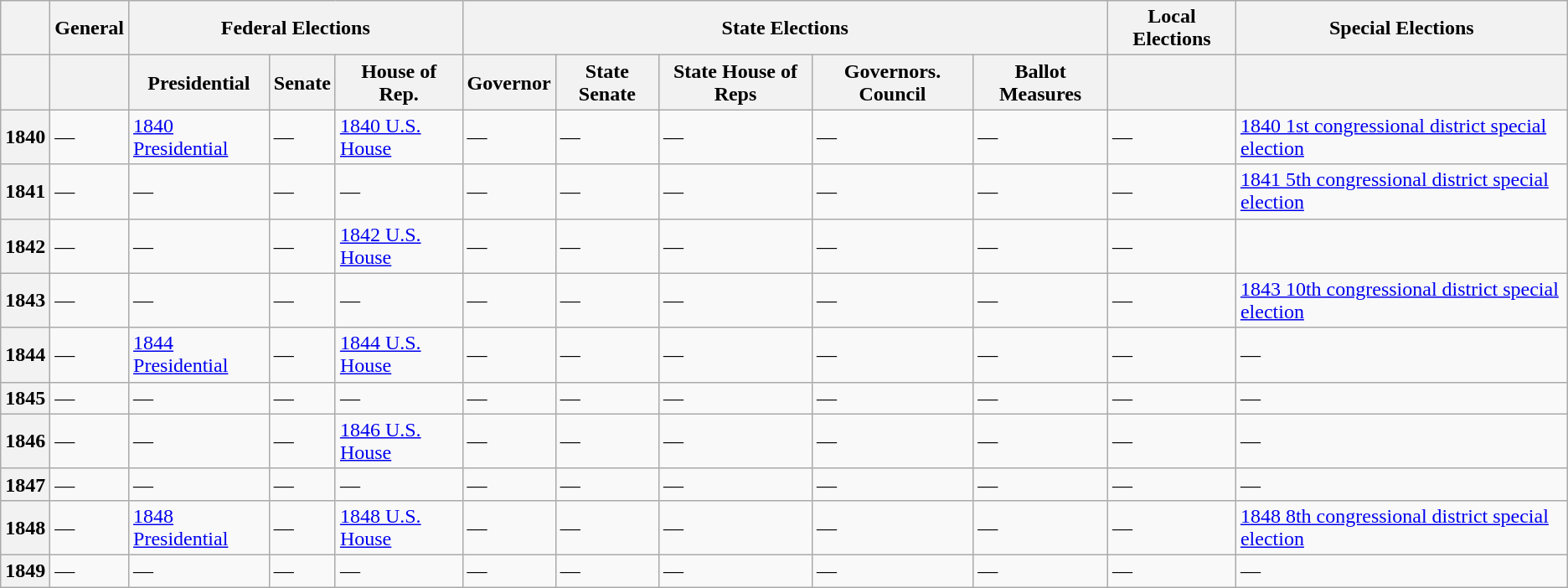<table class="wikitable">
<tr>
<th></th>
<th>General</th>
<th colspan=3>Federal Elections</th>
<th colspan=5>State Elections</th>
<th>Local Elections</th>
<th>Special Elections</th>
</tr>
<tr>
<th></th>
<th></th>
<th>Presidential</th>
<th>Senate</th>
<th>House of Rep.</th>
<th>Governor</th>
<th>State Senate</th>
<th>State House of Reps</th>
<th>Governors. Council</th>
<th>Ballot Measures</th>
<th></th>
<th></th>
</tr>
<tr>
<th>1840</th>
<td>—</td>
<td><a href='#'>1840 Presidential</a></td>
<td>—</td>
<td><a href='#'>1840 U.S. House</a></td>
<td>—</td>
<td>—</td>
<td>—</td>
<td>—</td>
<td>—</td>
<td>—</td>
<td><a href='#'>1840 1st congressional district special election</a></td>
</tr>
<tr>
<th>1841</th>
<td>—</td>
<td>—</td>
<td>—</td>
<td>—</td>
<td>—</td>
<td>—</td>
<td>—</td>
<td>—</td>
<td>—</td>
<td>—</td>
<td><a href='#'>1841 5th congressional district special election</a></td>
</tr>
<tr>
<th>1842</th>
<td>—</td>
<td>—</td>
<td>—</td>
<td><a href='#'>1842 U.S. House</a></td>
<td>—</td>
<td>—</td>
<td>—</td>
<td>—</td>
<td>—</td>
<td>—</td>
<td></td>
</tr>
<tr>
<th>1843</th>
<td>—</td>
<td>—</td>
<td>—</td>
<td>—</td>
<td>—</td>
<td>—</td>
<td>—</td>
<td>—</td>
<td>—</td>
<td>—</td>
<td><a href='#'>1843 10th congressional district special election</a></td>
</tr>
<tr>
<th>1844</th>
<td>—</td>
<td><a href='#'>1844 Presidential</a></td>
<td>—</td>
<td><a href='#'>1844 U.S. House</a></td>
<td>—</td>
<td>—</td>
<td>—</td>
<td>—</td>
<td>—</td>
<td>—</td>
<td>—</td>
</tr>
<tr>
<th>1845</th>
<td>—</td>
<td>—</td>
<td>—</td>
<td>—</td>
<td>—</td>
<td>—</td>
<td>—</td>
<td>—</td>
<td>—</td>
<td>—</td>
<td>—</td>
</tr>
<tr>
<th>1846</th>
<td>—</td>
<td>—</td>
<td>—</td>
<td><a href='#'>1846 U.S. House</a></td>
<td>—</td>
<td>—</td>
<td>—</td>
<td>—</td>
<td>—</td>
<td>—</td>
<td>—</td>
</tr>
<tr>
<th>1847</th>
<td>—</td>
<td>—</td>
<td>—</td>
<td>—</td>
<td>—</td>
<td>—</td>
<td>—</td>
<td>—</td>
<td>—</td>
<td>—</td>
<td>—</td>
</tr>
<tr>
<th>1848</th>
<td>—</td>
<td><a href='#'>1848 Presidential</a></td>
<td>—</td>
<td><a href='#'>1848 U.S. House</a></td>
<td>—</td>
<td>—</td>
<td>—</td>
<td>—</td>
<td>—</td>
<td>—</td>
<td><a href='#'>1848 8th congressional district special election</a></td>
</tr>
<tr>
<th>1849</th>
<td>—</td>
<td>—</td>
<td>—</td>
<td>—</td>
<td>—</td>
<td>—</td>
<td>—</td>
<td>—</td>
<td>—</td>
<td>—</td>
<td>—</td>
</tr>
</table>
